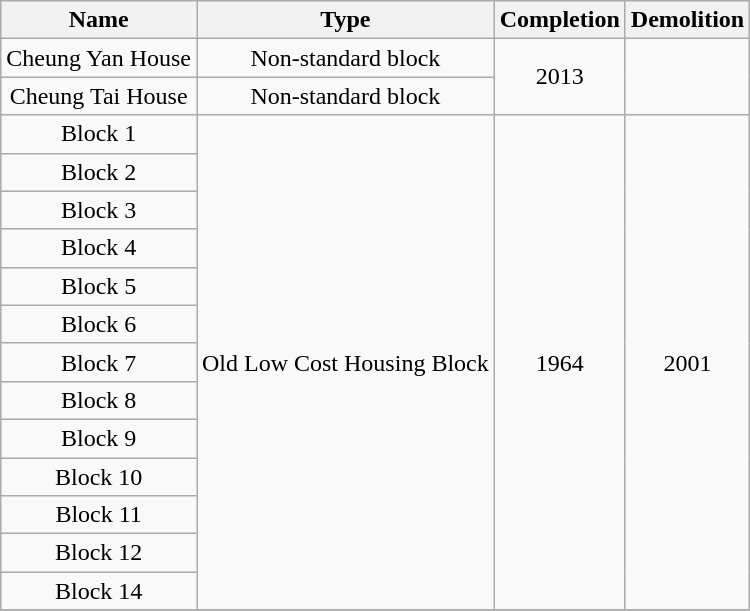<table class="wikitable" style="text-align: center">
<tr>
<th>Name</th>
<th>Type</th>
<th>Completion</th>
<th>Demolition</th>
</tr>
<tr>
<td>Cheung Yan House</td>
<td rowspan="1">Non-standard block</td>
<td rowspan="2">2013</td>
<td rowspan="2"></td>
</tr>
<tr>
<td>Cheung Tai House</td>
<td rowspan="1">Non-standard block</td>
</tr>
<tr>
<td>Block 1</td>
<td rowspan="13">Old Low Cost Housing Block</td>
<td rowspan="13">1964</td>
<td rowspan="13">2001</td>
</tr>
<tr>
<td>Block 2</td>
</tr>
<tr>
<td>Block 3</td>
</tr>
<tr>
<td>Block 4</td>
</tr>
<tr>
<td>Block 5</td>
</tr>
<tr>
<td>Block 6</td>
</tr>
<tr>
<td>Block 7</td>
</tr>
<tr>
<td>Block 8</td>
</tr>
<tr>
<td>Block 9</td>
</tr>
<tr>
<td>Block 10</td>
</tr>
<tr>
<td>Block 11</td>
</tr>
<tr>
<td>Block 12</td>
</tr>
<tr>
<td>Block 14</td>
</tr>
<tr>
</tr>
</table>
